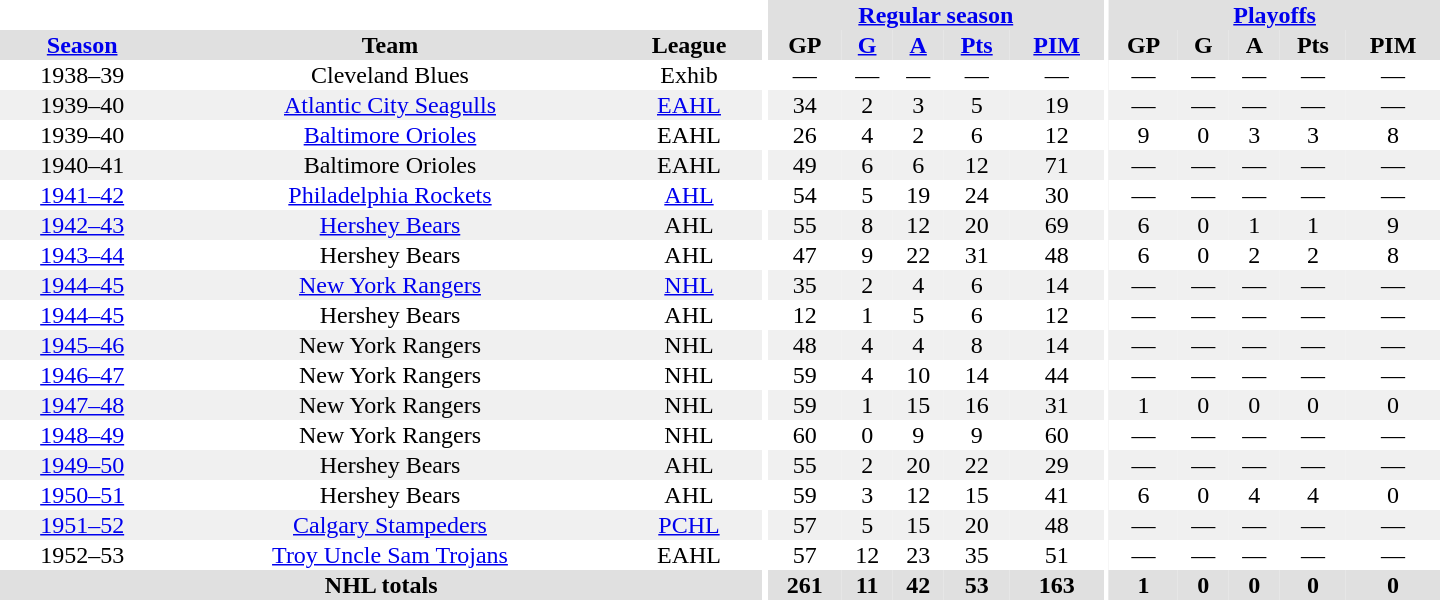<table border="0" cellpadding="1" cellspacing="0" style="text-align:center; width:60em">
<tr bgcolor="#e0e0e0">
<th colspan="3" bgcolor="#ffffff"></th>
<th rowspan="100" bgcolor="#ffffff"></th>
<th colspan="5"><a href='#'>Regular season</a></th>
<th rowspan="100" bgcolor="#ffffff"></th>
<th colspan="5"><a href='#'>Playoffs</a></th>
</tr>
<tr bgcolor="#e0e0e0">
<th><a href='#'>Season</a></th>
<th>Team</th>
<th>League</th>
<th>GP</th>
<th><a href='#'>G</a></th>
<th><a href='#'>A</a></th>
<th><a href='#'>Pts</a></th>
<th><a href='#'>PIM</a></th>
<th>GP</th>
<th>G</th>
<th>A</th>
<th>Pts</th>
<th>PIM</th>
</tr>
<tr>
<td>1938–39</td>
<td>Cleveland Blues</td>
<td>Exhib</td>
<td>—</td>
<td>—</td>
<td>—</td>
<td>—</td>
<td>—</td>
<td>—</td>
<td>—</td>
<td>—</td>
<td>—</td>
<td>—</td>
</tr>
<tr bgcolor="#f0f0f0">
<td>1939–40</td>
<td><a href='#'>Atlantic City Seagulls</a></td>
<td><a href='#'>EAHL</a></td>
<td>34</td>
<td>2</td>
<td>3</td>
<td>5</td>
<td>19</td>
<td>—</td>
<td>—</td>
<td>—</td>
<td>—</td>
<td>—</td>
</tr>
<tr>
<td>1939–40</td>
<td><a href='#'>Baltimore Orioles</a></td>
<td>EAHL</td>
<td>26</td>
<td>4</td>
<td>2</td>
<td>6</td>
<td>12</td>
<td>9</td>
<td>0</td>
<td>3</td>
<td>3</td>
<td>8</td>
</tr>
<tr bgcolor="#f0f0f0">
<td>1940–41</td>
<td>Baltimore Orioles</td>
<td>EAHL</td>
<td>49</td>
<td>6</td>
<td>6</td>
<td>12</td>
<td>71</td>
<td>—</td>
<td>—</td>
<td>—</td>
<td>—</td>
<td>—</td>
</tr>
<tr>
<td><a href='#'>1941–42</a></td>
<td><a href='#'>Philadelphia Rockets</a></td>
<td><a href='#'>AHL</a></td>
<td>54</td>
<td>5</td>
<td>19</td>
<td>24</td>
<td>30</td>
<td>—</td>
<td>—</td>
<td>—</td>
<td>—</td>
<td>—</td>
</tr>
<tr bgcolor="#f0f0f0">
<td><a href='#'>1942–43</a></td>
<td><a href='#'>Hershey Bears</a></td>
<td>AHL</td>
<td>55</td>
<td>8</td>
<td>12</td>
<td>20</td>
<td>69</td>
<td>6</td>
<td>0</td>
<td>1</td>
<td>1</td>
<td>9</td>
</tr>
<tr>
<td><a href='#'>1943–44</a></td>
<td>Hershey Bears</td>
<td>AHL</td>
<td>47</td>
<td>9</td>
<td>22</td>
<td>31</td>
<td>48</td>
<td>6</td>
<td>0</td>
<td>2</td>
<td>2</td>
<td>8</td>
</tr>
<tr bgcolor="#f0f0f0">
<td><a href='#'>1944–45</a></td>
<td><a href='#'>New York Rangers</a></td>
<td><a href='#'>NHL</a></td>
<td>35</td>
<td>2</td>
<td>4</td>
<td>6</td>
<td>14</td>
<td>—</td>
<td>—</td>
<td>—</td>
<td>—</td>
<td>—</td>
</tr>
<tr>
<td><a href='#'>1944–45</a></td>
<td>Hershey Bears</td>
<td>AHL</td>
<td>12</td>
<td>1</td>
<td>5</td>
<td>6</td>
<td>12</td>
<td>—</td>
<td>—</td>
<td>—</td>
<td>—</td>
<td>—</td>
</tr>
<tr bgcolor="#f0f0f0">
<td><a href='#'>1945–46</a></td>
<td>New York Rangers</td>
<td>NHL</td>
<td>48</td>
<td>4</td>
<td>4</td>
<td>8</td>
<td>14</td>
<td>—</td>
<td>—</td>
<td>—</td>
<td>—</td>
<td>—</td>
</tr>
<tr>
<td><a href='#'>1946–47</a></td>
<td>New York Rangers</td>
<td>NHL</td>
<td>59</td>
<td>4</td>
<td>10</td>
<td>14</td>
<td>44</td>
<td>—</td>
<td>—</td>
<td>—</td>
<td>—</td>
<td>—</td>
</tr>
<tr bgcolor="#f0f0f0">
<td><a href='#'>1947–48</a></td>
<td>New York Rangers</td>
<td>NHL</td>
<td>59</td>
<td>1</td>
<td>15</td>
<td>16</td>
<td>31</td>
<td>1</td>
<td>0</td>
<td>0</td>
<td>0</td>
<td>0</td>
</tr>
<tr>
<td><a href='#'>1948–49</a></td>
<td>New York Rangers</td>
<td>NHL</td>
<td>60</td>
<td>0</td>
<td>9</td>
<td>9</td>
<td>60</td>
<td>—</td>
<td>—</td>
<td>—</td>
<td>—</td>
<td>—</td>
</tr>
<tr bgcolor="#f0f0f0">
<td><a href='#'>1949–50</a></td>
<td>Hershey Bears</td>
<td>AHL</td>
<td>55</td>
<td>2</td>
<td>20</td>
<td>22</td>
<td>29</td>
<td>—</td>
<td>—</td>
<td>—</td>
<td>—</td>
<td>—</td>
</tr>
<tr>
<td><a href='#'>1950–51</a></td>
<td>Hershey Bears</td>
<td>AHL</td>
<td>59</td>
<td>3</td>
<td>12</td>
<td>15</td>
<td>41</td>
<td>6</td>
<td>0</td>
<td>4</td>
<td>4</td>
<td>0</td>
</tr>
<tr bgcolor="#f0f0f0">
<td><a href='#'>1951–52</a></td>
<td><a href='#'>Calgary Stampeders</a></td>
<td><a href='#'>PCHL</a></td>
<td>57</td>
<td>5</td>
<td>15</td>
<td>20</td>
<td>48</td>
<td>—</td>
<td>—</td>
<td>—</td>
<td>—</td>
<td>—</td>
</tr>
<tr>
<td>1952–53</td>
<td><a href='#'>Troy Uncle Sam Trojans</a></td>
<td>EAHL</td>
<td>57</td>
<td>12</td>
<td>23</td>
<td>35</td>
<td>51</td>
<td>—</td>
<td>—</td>
<td>—</td>
<td>—</td>
<td>—</td>
</tr>
<tr bgcolor="#e0e0e0">
<th colspan="3">NHL totals</th>
<th>261</th>
<th>11</th>
<th>42</th>
<th>53</th>
<th>163</th>
<th>1</th>
<th>0</th>
<th>0</th>
<th>0</th>
<th>0</th>
</tr>
</table>
